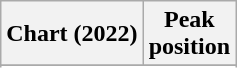<table class="wikitable sortable plainrowheaders" style="text-align:center">
<tr>
<th scope="col">Chart (2022)</th>
<th scope="col">Peak<br>position</th>
</tr>
<tr>
</tr>
<tr>
</tr>
</table>
